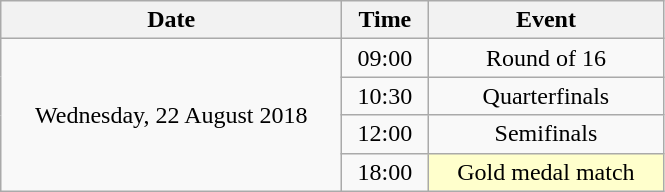<table class = "wikitable" style="text-align:center;">
<tr>
<th width=220>Date</th>
<th width=50>Time</th>
<th width=150>Event</th>
</tr>
<tr>
<td rowspan=4>Wednesday, 22 August 2018</td>
<td>09:00</td>
<td>Round of 16</td>
</tr>
<tr>
<td>10:30</td>
<td>Quarterfinals</td>
</tr>
<tr>
<td>12:00</td>
<td>Semifinals</td>
</tr>
<tr>
<td>18:00</td>
<td bgcolor=ffffcc>Gold medal match</td>
</tr>
</table>
